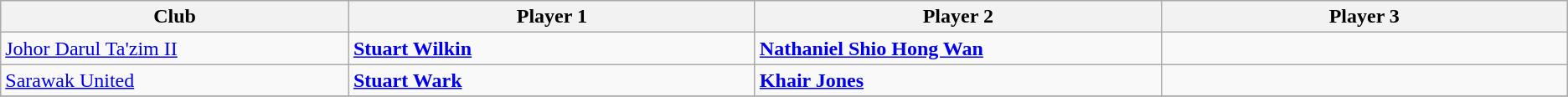<table class="wikitable">
<tr>
<th style="width:12%">Club</th>
<th style="width:14%">Player 1</th>
<th style="width:14%">Player 2</th>
<th style="width:14%">Player 3</th>
</tr>
<tr>
<td><a href='#'>Johor Darul Ta'zim II</a></td>
<td> <strong><a href='#'>Stuart Wilkin</a></strong></td>
<td> <strong><a href='#'>Nathaniel Shio Hong Wan</a></strong></td>
<td></td>
</tr>
<tr>
<td><a href='#'>Sarawak United</a></td>
<td> <strong><a href='#'>Stuart Wark</a></strong></td>
<td> <strong><a href='#'>Khair Jones</a></strong></td>
<td></td>
</tr>
<tr>
</tr>
</table>
